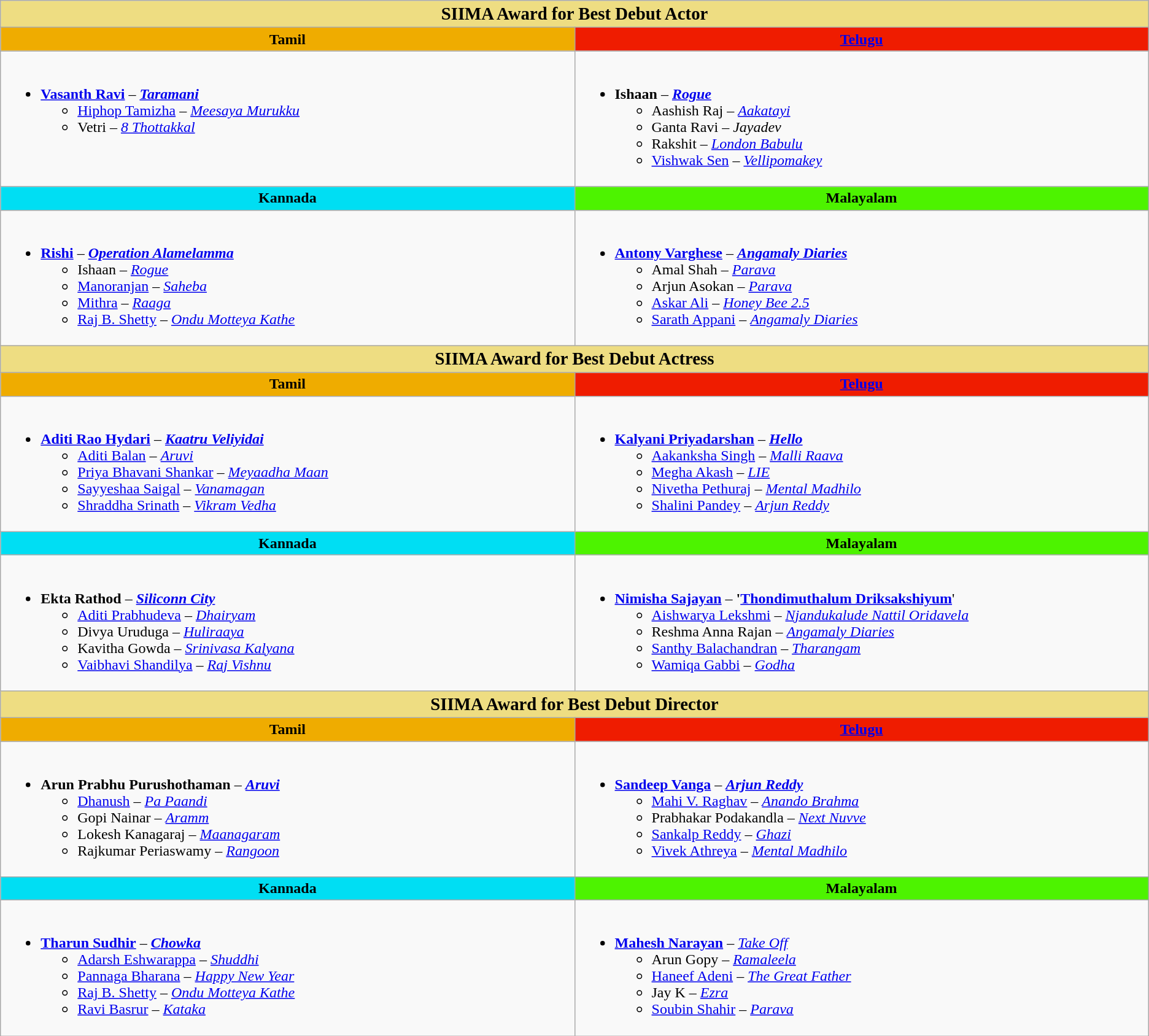<table class="wikitable" |>
<tr>
<th colspan="2" ! style="background:#eedd82; width:3000px; text-align:center;"><big><strong>SIIMA Award for Best Debut Actor</strong></big></th>
</tr>
<tr>
<th ! style="background:#efac00; width:50%; text-align:center;">Tamil</th>
<th ! style="background:#ef1c00; width:50%; text-align:center;"><a href='#'>Telugu</a></th>
</tr>
<tr>
<td valign="top"><br><ul><li><strong><a href='#'>Vasanth Ravi</a></strong> – <strong><em><a href='#'>Taramani</a></em></strong><ul><li><a href='#'>Hiphop Tamizha</a> – <em><a href='#'>Meesaya Murukku</a></em></li><li>Vetri – <em><a href='#'>8 Thottakkal</a></em></li></ul></li></ul></td>
<td valign="top"><br><ul><li><strong>Ishaan</strong> – <strong><em><a href='#'>Rogue</a></em></strong><ul><li>Aashish Raj – <em><a href='#'>Aakatayi</a></em></li><li>Ganta Ravi – <em>Jayadev</em></li><li>Rakshit – <em><a href='#'>London Babulu</a></em></li><li><a href='#'>Vishwak Sen</a> – <em><a href='#'>Vellipomakey</a></em></li></ul></li></ul></td>
</tr>
<tr>
<th ! style="background:#00def3; text-align:center;">Kannada</th>
<th ! style="background:#4df300; text-align:center;">Malayalam</th>
</tr>
<tr>
<td><br><ul><li><strong><a href='#'>Rishi</a></strong> – <strong><em><a href='#'>Operation Alamelamma</a></em></strong><ul><li>Ishaan – <em><a href='#'>Rogue</a></em></li><li><a href='#'>Manoranjan</a> – <em><a href='#'>Saheba</a></em></li><li><a href='#'>Mithra</a> – <em><a href='#'>Raaga</a></em></li><li><a href='#'>Raj B. Shetty</a> – <em><a href='#'>Ondu Motteya Kathe</a></em></li></ul></li></ul></td>
<td><br><ul><li><strong><a href='#'>Antony Varghese</a></strong> – <strong><em><a href='#'>Angamaly Diaries</a></em></strong><ul><li>Amal Shah – <em><a href='#'>Parava</a></em></li><li>Arjun Asokan – <em><a href='#'>Parava</a></em></li><li><a href='#'>Askar Ali</a> – <em><a href='#'>Honey Bee 2.5</a></em></li><li><a href='#'>Sarath Appani</a> – <em><a href='#'>Angamaly Diaries</a></em></li></ul></li></ul></td>
</tr>
<tr>
<th colspan="2" ! style="background:#eedd82; text-align:center;"><big><strong>SIIMA Award for Best Debut Actress</strong></big></th>
</tr>
<tr>
<th ! style="background:#efac00; text-align:center;">Tamil</th>
<th ! style="background:#ef1c00; text-align:center;"><a href='#'>Telugu</a></th>
</tr>
<tr>
<td valign="top"><br><ul><li><strong><a href='#'>Aditi Rao Hydari</a></strong> – <strong><em><a href='#'>Kaatru Veliyidai</a></em></strong><ul><li><a href='#'>Aditi Balan</a> – <em><a href='#'>Aruvi</a></em></li><li><a href='#'>Priya Bhavani Shankar</a> – <em><a href='#'>Meyaadha Maan</a></em></li><li><a href='#'>Sayyeshaa Saigal</a> – <em><a href='#'>Vanamagan</a></em></li><li><a href='#'>Shraddha Srinath</a> – <em><a href='#'>Vikram Vedha</a></em></li></ul></li></ul></td>
<td valign="top"><br><ul><li><strong><a href='#'>Kalyani Priyadarshan</a></strong> – <strong><em><a href='#'>Hello</a></em></strong><ul><li><a href='#'>Aakanksha Singh</a> – <em><a href='#'>Malli Raava</a></em></li><li><a href='#'>Megha Akash</a> – <em><a href='#'>LIE</a></em></li><li><a href='#'>Nivetha Pethuraj</a> – <em><a href='#'>Mental Madhilo</a></em></li><li><a href='#'>Shalini Pandey</a> – <em><a href='#'>Arjun Reddy</a></em></li></ul></li></ul></td>
</tr>
<tr>
<th ! style="background:#00def3; text-align:center;">Kannada</th>
<th ! style="background:#4df300; text-align:center;">Malayalam</th>
</tr>
<tr>
<td><br><ul><li><strong>Ekta Rathod</strong> – <strong><em><a href='#'>Siliconn City</a></em></strong><ul><li><a href='#'>Aditi Prabhudeva</a> – <em><a href='#'>Dhairyam</a></em></li><li>Divya Uruduga – <em><a href='#'>Huliraaya</a></em></li><li>Kavitha Gowda – <em><a href='#'>Srinivasa Kalyana</a></em></li><li><a href='#'>Vaibhavi Shandilya</a> – <em><a href='#'>Raj Vishnu</a></em></li></ul></li></ul></td>
<td><br><ul><li><strong><a href='#'>Nimisha Sajayan</a></strong> – <strong>'<a href='#'>Thondimuthalum Driksakshiyum</a></strong>'<ul><li><a href='#'>Aishwarya Lekshmi</a> – <em><a href='#'>Njandukalude Nattil Oridavela</a></em></li><li>Reshma Anna Rajan  – <em><a href='#'>Angamaly Diaries</a></em></li><li><a href='#'>Santhy Balachandran</a> – <em><a href='#'>Tharangam</a></em></li><li><a href='#'>Wamiqa Gabbi</a> – <em><a href='#'>Godha</a></em></li></ul></li></ul></td>
</tr>
<tr>
<th colspan="2" ! style="background:#eedd82; text-align:center;"><big><strong>SIIMA Award for Best Debut Director</strong></big></th>
</tr>
<tr>
<th ! style="background:#efac00; text-align:center;">Tamil</th>
<th ! style="background:#ef1c00; text-align:center;"><a href='#'>Telugu</a></th>
</tr>
<tr>
<td valign="top"><br><ul><li><strong>Arun Prabhu Purushothaman</strong> – <strong><em><a href='#'>Aruvi</a></em></strong><ul><li><a href='#'>Dhanush</a> – <em><a href='#'>Pa Paandi</a></em></li><li>Gopi Nainar – <em><a href='#'>Aramm</a></em></li><li>Lokesh Kanagaraj – <em><a href='#'>Maanagaram</a></em></li><li>Rajkumar Periaswamy – <em><a href='#'>Rangoon</a></em></li></ul></li></ul></td>
<td valign="top"><br><ul><li><strong><a href='#'>Sandeep Vanga</a></strong> – <strong><em><a href='#'>Arjun Reddy</a></em></strong><ul><li><a href='#'>Mahi V. Raghav</a> – <em><a href='#'>Anando Brahma</a></em></li><li>Prabhakar Podakandla – <em><a href='#'>Next Nuvve</a></em></li><li><a href='#'>Sankalp Reddy</a> – <em><a href='#'>Ghazi</a></em></li><li><a href='#'>Vivek Athreya</a> – <em><a href='#'>Mental Madhilo</a></em></li></ul></li></ul></td>
</tr>
<tr>
<th ! style="background:#00def3; text-align:center;">Kannada</th>
<th ! style="background:#4df300; text-align:center;">Malayalam</th>
</tr>
<tr>
<td><br><ul><li><strong><a href='#'>Tharun Sudhir</a></strong> – <strong><em><a href='#'>Chowka</a></em></strong><ul><li><a href='#'>Adarsh Eshwarappa</a> – <em><a href='#'>Shuddhi</a></em></li><li><a href='#'>Pannaga Bharana</a> – <em><a href='#'>Happy New Year</a></em></li><li><a href='#'>Raj B. Shetty</a> – <em><a href='#'>Ondu Motteya Kathe</a></em></li><li><a href='#'>Ravi Basrur</a> – <em><a href='#'>Kataka</a></em></li></ul></li></ul></td>
<td><br><ul><li><strong><a href='#'>Mahesh Narayan</a></strong> – <em><a href='#'>Take Off</a></em><ul><li>Arun Gopy – <em><a href='#'>Ramaleela</a></em></li><li><a href='#'>Haneef Adeni</a> – <em><a href='#'>The Great Father</a></em></li><li>Jay K – <em><a href='#'>Ezra</a></em></li><li><a href='#'>Soubin Shahir</a> – <em><a href='#'>Parava</a></em></li></ul></li></ul></td>
</tr>
</table>
